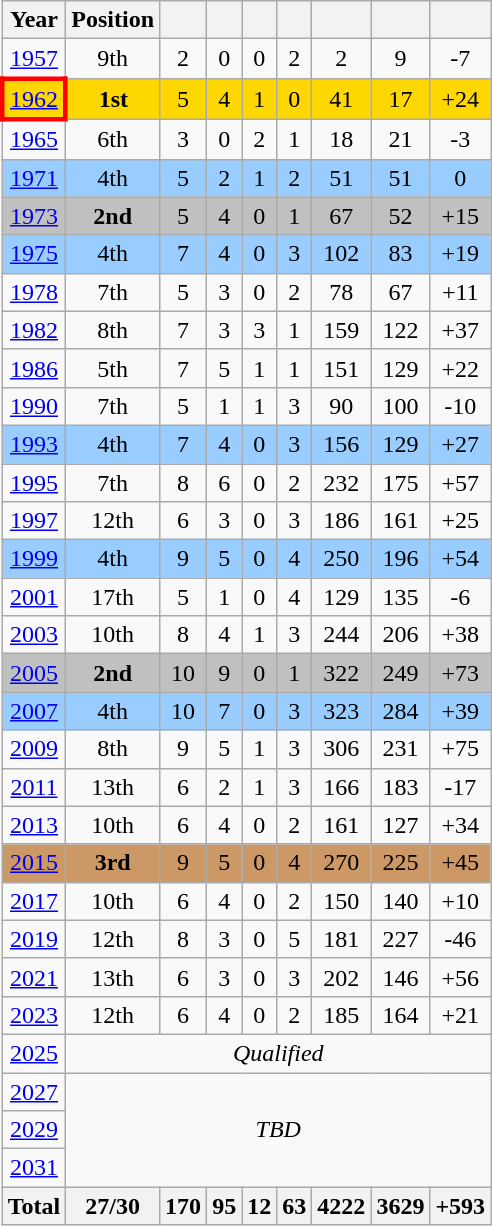<table class="wikitable" style="text-align: center;">
<tr>
<th>Year</th>
<th>Position</th>
<th></th>
<th></th>
<th></th>
<th></th>
<th></th>
<th></th>
<th></th>
</tr>
<tr>
<td> <a href='#'>1957</a></td>
<td>9th</td>
<td>2</td>
<td>0</td>
<td>0</td>
<td>2</td>
<td>2</td>
<td>9</td>
<td>-7</td>
</tr>
<tr bgcolor=gold>
<td style="border: 3px solid red"> <a href='#'>1962</a></td>
<td><strong>1st</strong> </td>
<td>5</td>
<td>4</td>
<td>1</td>
<td>0</td>
<td>41</td>
<td>17</td>
<td>+24</td>
</tr>
<tr>
<td> <a href='#'>1965</a></td>
<td>6th</td>
<td>3</td>
<td>0</td>
<td>2</td>
<td>1</td>
<td>18</td>
<td>21</td>
<td>-3</td>
</tr>
<tr style="background:#9acdff;">
<td> <a href='#'>1971</a></td>
<td>4th</td>
<td>5</td>
<td>2</td>
<td>1</td>
<td>2</td>
<td>51</td>
<td>51</td>
<td>0</td>
</tr>
<tr bgcolor=silver>
<td> <a href='#'>1973</a></td>
<td><strong>2nd</strong> </td>
<td>5</td>
<td>4</td>
<td>0</td>
<td>1</td>
<td>67</td>
<td>52</td>
<td>+15</td>
</tr>
<tr style="background:#9acdff;">
<td> <a href='#'>1975</a></td>
<td>4th</td>
<td>7</td>
<td>4</td>
<td>0</td>
<td>3</td>
<td>102</td>
<td>83</td>
<td>+19</td>
</tr>
<tr>
<td> <a href='#'>1978</a></td>
<td>7th</td>
<td>5</td>
<td>3</td>
<td>0</td>
<td>2</td>
<td>78</td>
<td>67</td>
<td>+11</td>
</tr>
<tr>
<td> <a href='#'>1982</a></td>
<td>8th</td>
<td>7</td>
<td>3</td>
<td>3</td>
<td>1</td>
<td>159</td>
<td>122</td>
<td>+37</td>
</tr>
<tr>
<td> <a href='#'>1986</a></td>
<td>5th</td>
<td>7</td>
<td>5</td>
<td>1</td>
<td>1</td>
<td>151</td>
<td>129</td>
<td>+22</td>
</tr>
<tr>
<td> <a href='#'>1990</a></td>
<td>7th</td>
<td>5</td>
<td>1</td>
<td>1</td>
<td>3</td>
<td>90</td>
<td>100</td>
<td>-10</td>
</tr>
<tr style="background:#9acdff;">
<td> <a href='#'>1993</a></td>
<td>4th</td>
<td>7</td>
<td>4</td>
<td>0</td>
<td>3</td>
<td>156</td>
<td>129</td>
<td>+27</td>
</tr>
<tr>
<td>  <a href='#'>1995</a></td>
<td>7th</td>
<td>8</td>
<td>6</td>
<td>0</td>
<td>2</td>
<td>232</td>
<td>175</td>
<td>+57</td>
</tr>
<tr>
<td> <a href='#'>1997</a></td>
<td>12th</td>
<td>6</td>
<td>3</td>
<td>0</td>
<td>3</td>
<td>186</td>
<td>161</td>
<td>+25</td>
</tr>
<tr style="background:#9acdff;">
<td>  <a href='#'>1999</a></td>
<td>4th</td>
<td>9</td>
<td>5</td>
<td>0</td>
<td>4</td>
<td>250</td>
<td>196</td>
<td>+54</td>
</tr>
<tr>
<td> <a href='#'>2001</a></td>
<td>17th</td>
<td>5</td>
<td>1</td>
<td>0</td>
<td>4</td>
<td>129</td>
<td>135</td>
<td>-6</td>
</tr>
<tr>
<td> <a href='#'>2003</a></td>
<td>10th</td>
<td>8</td>
<td>4</td>
<td>1</td>
<td>3</td>
<td>244</td>
<td>206</td>
<td>+38</td>
</tr>
<tr bgcolor=silver>
<td> <a href='#'>2005</a></td>
<td><strong>2nd</strong> </td>
<td>10</td>
<td>9</td>
<td>0</td>
<td>1</td>
<td>322</td>
<td>249</td>
<td>+73</td>
</tr>
<tr style="background:#9acdff;">
<td> <a href='#'>2007</a></td>
<td>4th</td>
<td>10</td>
<td>7</td>
<td>0</td>
<td>3</td>
<td>323</td>
<td>284</td>
<td>+39</td>
</tr>
<tr>
<td> <a href='#'>2009</a></td>
<td>8th</td>
<td>9</td>
<td>5</td>
<td>1</td>
<td>3</td>
<td>306</td>
<td>231</td>
<td>+75</td>
</tr>
<tr>
<td> <a href='#'>2011</a></td>
<td>13th</td>
<td>6</td>
<td>2</td>
<td>1</td>
<td>3</td>
<td>166</td>
<td>183</td>
<td>-17</td>
</tr>
<tr>
<td> <a href='#'>2013</a></td>
<td>10th</td>
<td>6</td>
<td>4</td>
<td>0</td>
<td>2</td>
<td>161</td>
<td>127</td>
<td>+34</td>
</tr>
<tr bgcolor=cc9966>
<td> <a href='#'>2015</a></td>
<td><strong>3rd</strong> </td>
<td>9</td>
<td>5</td>
<td>0</td>
<td>4</td>
<td>270</td>
<td>225</td>
<td>+45</td>
</tr>
<tr>
<td> <a href='#'>2017</a></td>
<td>10th</td>
<td>6</td>
<td>4</td>
<td>0</td>
<td>2</td>
<td>150</td>
<td>140</td>
<td>+10</td>
</tr>
<tr>
<td> <a href='#'>2019</a></td>
<td>12th</td>
<td>8</td>
<td>3</td>
<td>0</td>
<td>5</td>
<td>181</td>
<td>227</td>
<td>-46</td>
</tr>
<tr>
<td> <a href='#'>2021</a></td>
<td>13th</td>
<td>6</td>
<td>3</td>
<td>0</td>
<td>3</td>
<td>202</td>
<td>146</td>
<td>+56</td>
</tr>
<tr>
<td>   <a href='#'>2023</a></td>
<td>12th</td>
<td>6</td>
<td>4</td>
<td>0</td>
<td>2</td>
<td>185</td>
<td>164</td>
<td>+21</td>
</tr>
<tr>
<td>  <a href='#'>2025</a></td>
<td colspan=8><em>Qualified</em></td>
</tr>
<tr>
<td> <a href='#'>2027</a></td>
<td colspan=8 rowspan=3><em>TBD</em></td>
</tr>
<tr>
<td> <a href='#'>2029</a></td>
</tr>
<tr>
<td>  <a href='#'>2031</a></td>
</tr>
<tr>
<th>Total</th>
<th>27/30</th>
<th>170</th>
<th>95</th>
<th>12</th>
<th>63</th>
<th>4222</th>
<th>3629</th>
<th>+593</th>
</tr>
</table>
